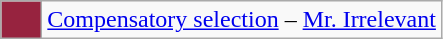<table class=wikitable>
<tr>
<td style="background:#97233F; width:20px; em;"></td>
<td><a href='#'>Compensatory selection</a> – <a href='#'>Mr. Irrelevant</a></td>
</tr>
</table>
